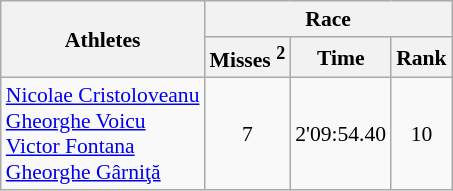<table class="wikitable" border="1" style="font-size:90%">
<tr>
<th rowspan=2>Athletes</th>
<th colspan=3>Race</th>
</tr>
<tr>
<th>Misses <sup>2</sup></th>
<th>Time</th>
<th>Rank</th>
</tr>
<tr>
<td><a href='#'>Nicolae Cristoloveanu</a><br><a href='#'>Gheorghe Voicu</a><br><a href='#'>Victor Fontana</a><br><a href='#'>Gheorghe Gârniţă</a></td>
<td align=center>7</td>
<td align=center>2'09:54.40</td>
<td align=center>10</td>
</tr>
</table>
